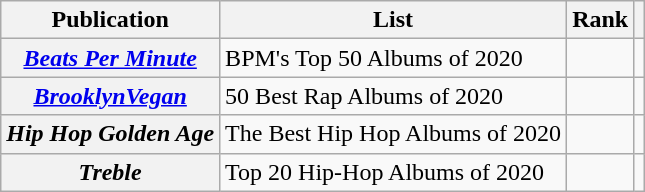<table class="wikitable sortable plainrowheaders" style="border:none; margin:0;">
<tr>
<th scope="col">Publication</th>
<th scope="col" class="unsortable">List</th>
<th scope="col" data-sort-type="number">Rank</th>
<th scope="col" class="unsortable"></th>
</tr>
<tr>
<th scope="row"><em><a href='#'>Beats Per Minute</a></em></th>
<td>BPM's Top 50 Albums of 2020</td>
<td></td>
<td></td>
</tr>
<tr>
<th scope="row"><em><a href='#'>BrooklynVegan</a></em></th>
<td>50 Best Rap Albums of 2020</td>
<td></td>
<td></td>
</tr>
<tr>
<th scope="row"><em>Hip Hop Golden Age</em></th>
<td>The Best Hip Hop Albums of 2020</td>
<td></td>
<td></td>
</tr>
<tr>
<th scope="row"><em>Treble</em></th>
<td>Top 20 Hip-Hop Albums of 2020</td>
<td></td>
<td></td>
</tr>
</table>
